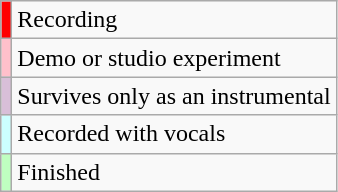<table class="wikitable">
<tr>
<td bgcolor="red"></td>
<td>Recording</td>
</tr>
<tr>
<td bgcolor="pink"></td>
<td>Demo or studio experiment</td>
</tr>
<tr>
<td bgcolor="#D8BFD8"></td>
<td>Survives only as an instrumental</td>
</tr>
<tr>
<td bgcolor="#CCFFFF"></td>
<td>Recorded with vocals</td>
</tr>
<tr>
<td bgcolor="#BFFFC0"></td>
<td>Finished</td>
</tr>
</table>
